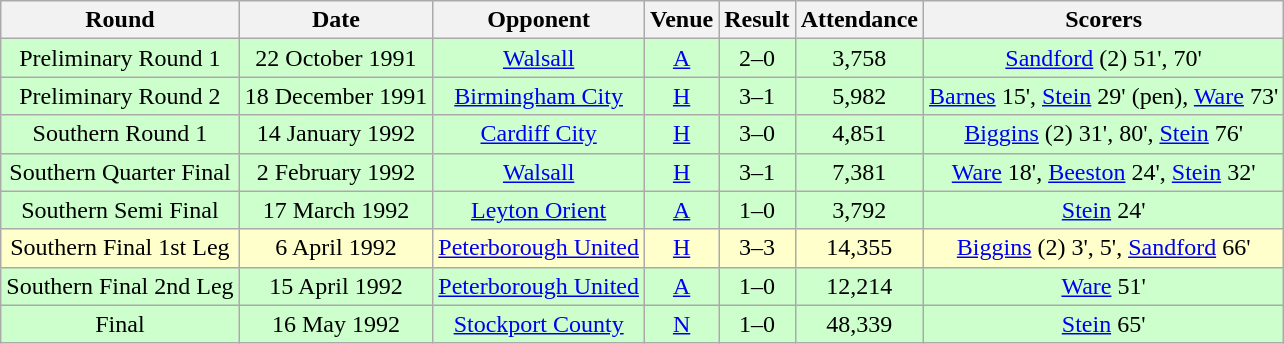<table class="wikitable" style="font-size:100%; text-align:center">
<tr>
<th>Round</th>
<th>Date</th>
<th>Opponent</th>
<th>Venue</th>
<th>Result</th>
<th>Attendance</th>
<th>Scorers</th>
</tr>
<tr style="background-color: #CCFFCC;">
<td>Preliminary Round 1</td>
<td>22 October 1991</td>
<td><a href='#'>Walsall</a></td>
<td><a href='#'>A</a></td>
<td>2–0</td>
<td>3,758</td>
<td><a href='#'>Sandford</a> (2) 51', 70'</td>
</tr>
<tr style="background-color: #CCFFCC;">
<td>Preliminary Round 2</td>
<td>18 December 1991</td>
<td><a href='#'>Birmingham City</a></td>
<td><a href='#'>H</a></td>
<td>3–1</td>
<td>5,982</td>
<td><a href='#'>Barnes</a> 15', <a href='#'>Stein</a> 29' (pen), <a href='#'>Ware</a> 73'</td>
</tr>
<tr style="background-color: #CCFFCC;">
<td>Southern Round 1</td>
<td>14 January 1992</td>
<td><a href='#'>Cardiff City</a></td>
<td><a href='#'>H</a></td>
<td>3–0</td>
<td>4,851</td>
<td><a href='#'>Biggins</a> (2) 31', 80', <a href='#'>Stein</a> 76'</td>
</tr>
<tr style="background-color: #CCFFCC;">
<td>Southern Quarter Final</td>
<td>2 February 1992</td>
<td><a href='#'>Walsall</a></td>
<td><a href='#'>H</a></td>
<td>3–1</td>
<td>7,381</td>
<td><a href='#'>Ware</a> 18', <a href='#'>Beeston</a> 24', <a href='#'>Stein</a> 32'</td>
</tr>
<tr style="background-color: #CCFFCC;">
<td>Southern Semi Final</td>
<td>17 March 1992</td>
<td><a href='#'>Leyton Orient</a></td>
<td><a href='#'>A</a></td>
<td>1–0</td>
<td>3,792</td>
<td><a href='#'>Stein</a> 24'</td>
</tr>
<tr style="background-color: #FFFFCC;">
<td>Southern Final 1st Leg</td>
<td>6 April 1992</td>
<td><a href='#'>Peterborough United</a></td>
<td><a href='#'>H</a></td>
<td>3–3</td>
<td>14,355</td>
<td><a href='#'>Biggins</a> (2) 3', 5', <a href='#'>Sandford</a> 66'</td>
</tr>
<tr style="background-color: #CCFFCC;">
<td>Southern Final 2nd Leg</td>
<td>15 April 1992</td>
<td><a href='#'>Peterborough United</a></td>
<td><a href='#'>A</a></td>
<td>1–0</td>
<td>12,214</td>
<td><a href='#'>Ware</a> 51'</td>
</tr>
<tr style="background-color: #CCFFCC;">
<td>Final</td>
<td>16 May 1992</td>
<td><a href='#'>Stockport County</a></td>
<td><a href='#'>N</a></td>
<td>1–0</td>
<td>48,339</td>
<td><a href='#'>Stein</a> 65'</td>
</tr>
</table>
